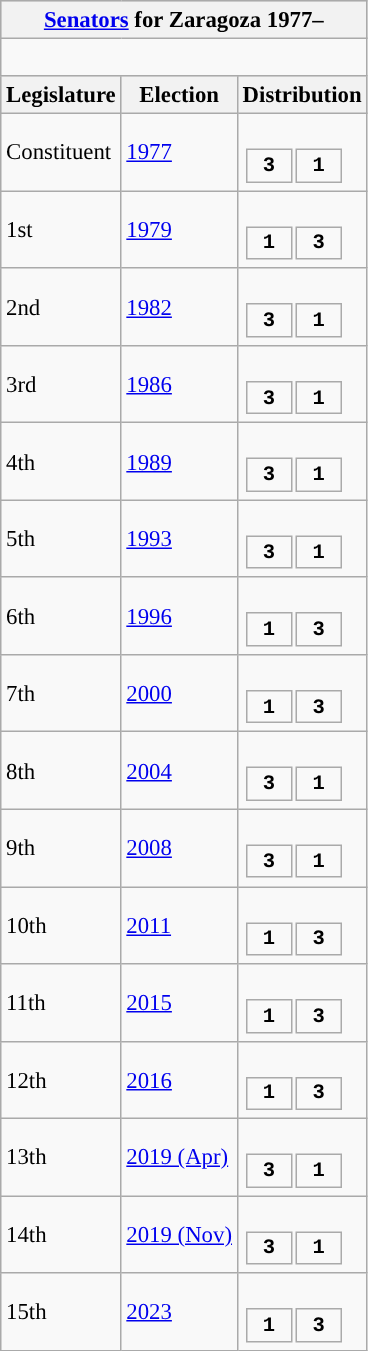<table class="wikitable" style="font-size:95%;">
<tr bgcolor="#CCCCCC">
<th colspan="3"><a href='#'>Senators</a> for Zaragoza 1977–</th>
</tr>
<tr>
<td colspan="3"><br>









</td>
</tr>
<tr bgcolor="#CCCCCC">
<th>Legislature</th>
<th>Election</th>
<th>Distribution</th>
</tr>
<tr>
<td>Constituent</td>
<td><a href='#'>1977</a></td>
<td><br><table style="width:5em; font-size:90%; text-align:center; font-family:Courier New;">
<tr style="font-weight:bold">
<td style="background:">3</td>
<td style="background:">1</td>
</tr>
</table>
</td>
</tr>
<tr>
<td>1st</td>
<td><a href='#'>1979</a></td>
<td><br><table style="width:5em; font-size:90%; text-align:center; font-family:Courier New;">
<tr style="font-weight:bold">
<td style="background:">1</td>
<td style="background:">3</td>
</tr>
</table>
</td>
</tr>
<tr>
<td>2nd</td>
<td><a href='#'>1982</a></td>
<td><br><table style="width:5em; font-size:90%; text-align:center; font-family:Courier New;">
<tr style="font-weight:bold">
<td style="background:">3</td>
<td style="background:">1</td>
</tr>
</table>
</td>
</tr>
<tr>
<td>3rd</td>
<td><a href='#'>1986</a></td>
<td><br><table style="width:5em; font-size:90%; text-align:center; font-family:Courier New;">
<tr style="font-weight:bold">
<td style="background:">3</td>
<td style="background:">1</td>
</tr>
</table>
</td>
</tr>
<tr>
<td>4th</td>
<td><a href='#'>1989</a></td>
<td><br><table style="width:5em; font-size:90%; text-align:center; font-family:Courier New;">
<tr style="font-weight:bold">
<td style="background:">3</td>
<td style="background:">1</td>
</tr>
</table>
</td>
</tr>
<tr>
<td>5th</td>
<td><a href='#'>1993</a></td>
<td><br><table style="width:5em; font-size:90%; text-align:center; font-family:Courier New;">
<tr style="font-weight:bold">
<td style="background:">3</td>
<td style="background:">1</td>
</tr>
</table>
</td>
</tr>
<tr>
<td>6th</td>
<td><a href='#'>1996</a></td>
<td><br><table style="width:5em; font-size:90%; text-align:center; font-family:Courier New;">
<tr style="font-weight:bold">
<td style="background:">1</td>
<td style="background:">3</td>
</tr>
</table>
</td>
</tr>
<tr>
<td>7th</td>
<td><a href='#'>2000</a></td>
<td><br><table style="width:5em; font-size:90%; text-align:center; font-family:Courier New;">
<tr style="font-weight:bold">
<td style="background:">1</td>
<td style="background:">3</td>
</tr>
</table>
</td>
</tr>
<tr>
<td>8th</td>
<td><a href='#'>2004</a></td>
<td><br><table style="width:5em; font-size:90%; text-align:center; font-family:Courier New;">
<tr style="font-weight:bold">
<td style="background:">3</td>
<td style="background:">1</td>
</tr>
</table>
</td>
</tr>
<tr>
<td>9th</td>
<td><a href='#'>2008</a></td>
<td><br><table style="width:5em; font-size:90%; text-align:center; font-family:Courier New;">
<tr style="font-weight:bold">
<td style="background:">3</td>
<td style="background:">1</td>
</tr>
</table>
</td>
</tr>
<tr>
<td>10th</td>
<td><a href='#'>2011</a></td>
<td><br><table style="width:5em; font-size:90%; text-align:center; font-family:Courier New;">
<tr style="font-weight:bold">
<td style="background:">1</td>
<td style="background:">3</td>
</tr>
</table>
</td>
</tr>
<tr>
<td>11th</td>
<td><a href='#'>2015</a></td>
<td><br><table style="width:5em; font-size:90%; text-align:center; font-family:Courier New;">
<tr style="font-weight:bold">
<td style="background:">1</td>
<td style="background:">3</td>
</tr>
</table>
</td>
</tr>
<tr>
<td>12th</td>
<td><a href='#'>2016</a></td>
<td><br><table style="width:5em; font-size:90%; text-align:center; font-family:Courier New;">
<tr style="font-weight:bold">
<td style="background:">1</td>
<td style="background:">3</td>
</tr>
</table>
</td>
</tr>
<tr>
<td>13th</td>
<td><a href='#'>2019 (Apr)</a></td>
<td><br><table style="width:5em; font-size:90%; text-align:center; font-family:Courier New;">
<tr style="font-weight:bold">
<td style="background:">3</td>
<td style="background:">1</td>
</tr>
</table>
</td>
</tr>
<tr>
<td>14th</td>
<td><a href='#'>2019 (Nov)</a></td>
<td><br><table style="width:5em; font-size:90%; text-align:center; font-family:Courier New;">
<tr style="font-weight:bold">
<td style="background:">3</td>
<td style="background:">1</td>
</tr>
</table>
</td>
</tr>
<tr>
<td>15th</td>
<td><a href='#'>2023</a></td>
<td><br><table style="width:5em; font-size:90%; text-align:center; font-family:Courier New;">
<tr style="font-weight:bold">
<td style="background:">1</td>
<td style="background:">3</td>
</tr>
</table>
</td>
</tr>
</table>
